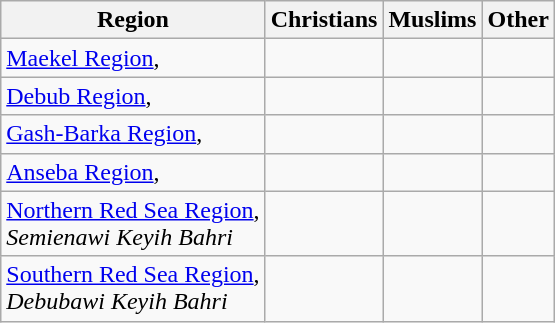<table class="wikitable sortable">
<tr>
<th>Region</th>
<th>Christians</th>
<th>Muslims</th>
<th>Other</th>
</tr>
<tr>
<td scope="row"><a href='#'>Maekel Region</a>, </td>
<td></td>
<td></td>
<td></td>
</tr>
<tr>
<td scope="row"><a href='#'>Debub Region</a>, </td>
<td></td>
<td></td>
<td></td>
</tr>
<tr>
<td scope="row"><a href='#'>Gash-Barka Region</a>, </td>
<td></td>
<td></td>
<td></td>
</tr>
<tr>
<td scope="row"><a href='#'>Anseba Region</a>, </td>
<td></td>
<td></td>
<td></td>
</tr>
<tr>
<td scope="row"><a href='#'>Northern Red Sea Region</a>,<br><em>Semienawi Keyih Bahri</em> </td>
<td></td>
<td></td>
<td></td>
</tr>
<tr>
<td scope="row"><a href='#'>Southern Red Sea Region</a>,<br><em>Debubawi Keyih Bahri</em> </td>
<td></td>
<td></td>
<td></td>
</tr>
</table>
